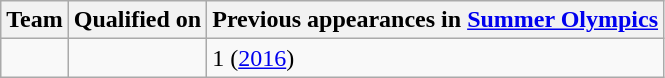<table class="wikitable sortable">
<tr>
<th>Team</th>
<th>Qualified on</th>
<th data-sort-type="number">Previous appearances in <a href='#'>Summer Olympics</a></th>
</tr>
<tr>
<td></td>
<td></td>
<td>1 (<a href='#'>2016</a>)</td>
</tr>
</table>
